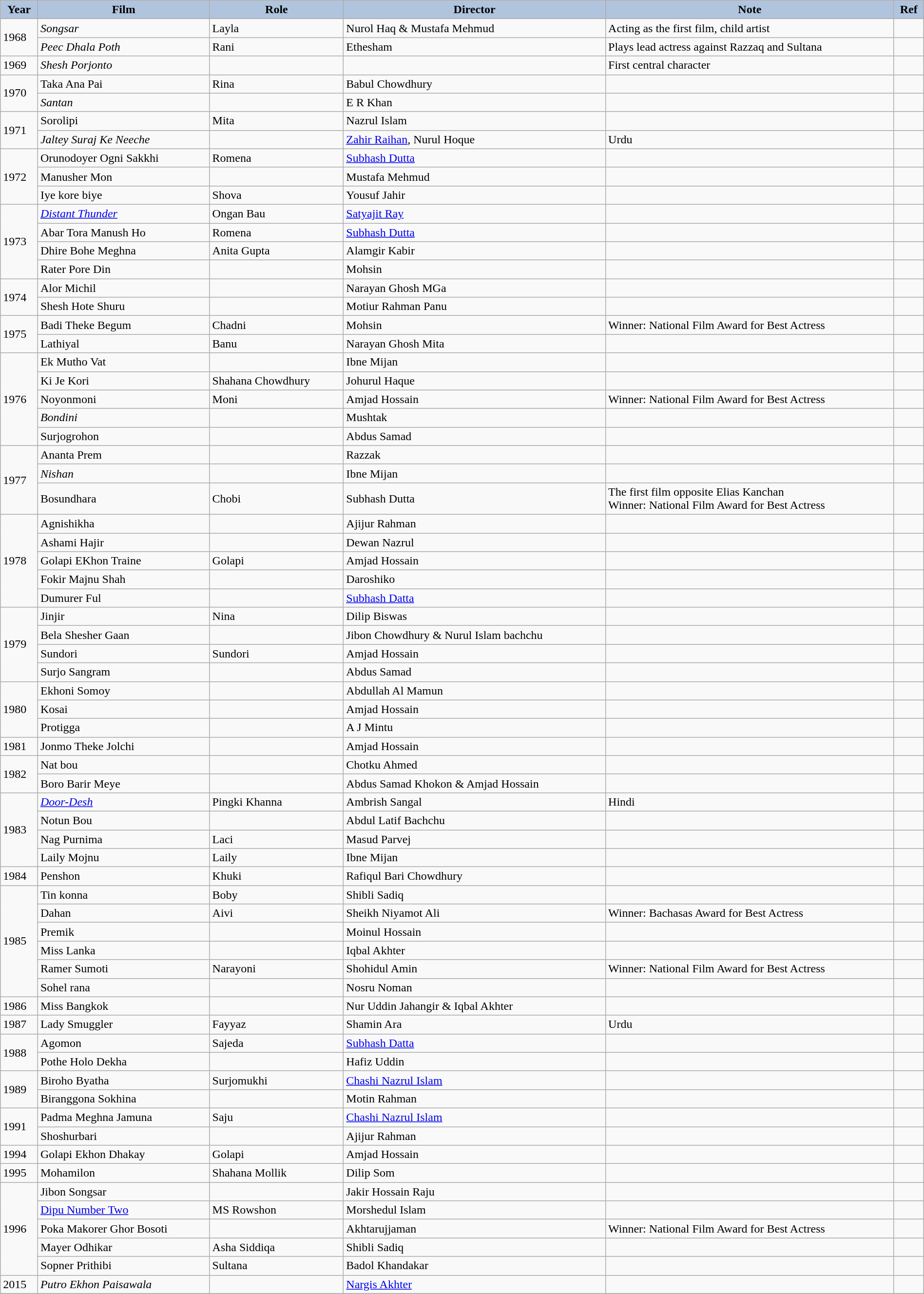<table class="wikitable sortable" width= "100%">
<tr>
<th style="background:#B0C4DE;">Year</th>
<th style="background:#B0C4DE;">Film</th>
<th style="background:#B0C4DE;">Role</th>
<th style="background:#B0C4DE;">Director</th>
<th style="background:#B0C4DE;">Note</th>
<th style="background:#B0C4DE;">Ref</th>
</tr>
<tr>
<td rowspan="2">1968</td>
<td><em>Songsar</em></td>
<td>Layla</td>
<td>Nurol Haq & Mustafa Mehmud</td>
<td>Acting as the first film, child artist</td>
<td></td>
</tr>
<tr>
<td><em>Peec Dhala Poth</em></td>
<td>Rani</td>
<td>Ethesham</td>
<td>Plays lead actress against Razzaq and Sultana</td>
</tr>
<tr>
<td>1969</td>
<td><em>Shesh Porjonto</em></td>
<td></td>
<td></td>
<td>First central character</td>
<td></td>
</tr>
<tr>
<td rowspan="2">1970</td>
<td>Taka Ana Pai</td>
<td>Rina</td>
<td>Babul Chowdhury</td>
<td></td>
<td></td>
</tr>
<tr>
<td><em>Santan</em></td>
<td></td>
<td>E R Khan</td>
<td></td>
<td></td>
</tr>
<tr>
<td rowspan="2">1971</td>
<td>Sorolipi</td>
<td>Mita</td>
<td>Nazrul Islam</td>
<td></td>
<td></td>
</tr>
<tr>
<td><em>Jaltey Suraj Ke Neeche</em></td>
<td></td>
<td><a href='#'>Zahir Raihan</a>, Nurul Hoque</td>
<td>Urdu</td>
<td></td>
</tr>
<tr>
<td rowspan="3">1972</td>
<td>Orunodoyer Ogni Sakkhi</td>
<td>Romena</td>
<td><a href='#'>Subhash Dutta</a></td>
<td></td>
<td></td>
</tr>
<tr>
<td>Manusher Mon</td>
<td></td>
<td>Mustafa Mehmud</td>
<td></td>
<td></td>
</tr>
<tr>
<td>Iye kore biye</td>
<td>Shova</td>
<td>Yousuf Jahir</td>
<td></td>
<td></td>
</tr>
<tr>
<td rowspan="4">1973</td>
<td><em><a href='#'>Distant Thunder</a></em></td>
<td>Ongan Bau</td>
<td><a href='#'>Satyajit Ray</a></td>
<td></td>
<td></td>
</tr>
<tr>
<td>Abar Tora Manush Ho</td>
<td>Romena</td>
<td><a href='#'>Subhash Dutta</a></td>
<td></td>
<td></td>
</tr>
<tr>
<td>Dhire Bohe Meghna</td>
<td>Anita Gupta</td>
<td>Alamgir Kabir</td>
<td></td>
<td></td>
</tr>
<tr>
<td>Rater Pore Din</td>
<td></td>
<td>Mohsin</td>
<td></td>
<td></td>
</tr>
<tr>
<td rowspan="2">1974</td>
<td>Alor Michil</td>
<td></td>
<td>Narayan Ghosh MGa</td>
<td></td>
<td></td>
</tr>
<tr>
<td>Shesh Hote Shuru</td>
<td></td>
<td>Motiur Rahman Panu</td>
<td></td>
<td></td>
</tr>
<tr>
<td rowspan="2">1975</td>
<td>Badi Theke Begum</td>
<td>Chadni</td>
<td>Mohsin</td>
<td>Winner: National Film Award for Best Actress</td>
<td></td>
</tr>
<tr>
<td>Lathiyal</td>
<td>Banu</td>
<td>Narayan Ghosh Mita</td>
<td></td>
<td></td>
</tr>
<tr>
<td rowspan="5">1976</td>
<td>Ek Mutho Vat</td>
<td></td>
<td>Ibne Mijan</td>
<td></td>
<td></td>
</tr>
<tr>
<td>Ki Je Kori</td>
<td>Shahana Chowdhury</td>
<td>Johurul Haque</td>
<td></td>
<td></td>
</tr>
<tr>
<td>Noyonmoni</td>
<td>Moni</td>
<td>Amjad Hossain</td>
<td>Winner: National Film Award for Best Actress</td>
<td></td>
</tr>
<tr>
<td><em>Bondini</em></td>
<td></td>
<td>Mushtak</td>
<td></td>
<td></td>
</tr>
<tr>
<td>Surjogrohon</td>
<td></td>
<td>Abdus Samad</td>
<td></td>
<td></td>
</tr>
<tr>
<td rowspan="3">1977</td>
<td>Ananta Prem</td>
<td></td>
<td>Razzak</td>
<td></td>
<td></td>
</tr>
<tr>
<td><em>Nishan</em></td>
<td></td>
<td>Ibne Mijan</td>
<td></td>
<td></td>
</tr>
<tr>
<td>Bosundhara</td>
<td>Chobi</td>
<td>Subhash Dutta</td>
<td>The first film opposite Elias Kanchan<br> Winner: National Film Award for Best Actress</td>
<td></td>
</tr>
<tr>
<td rowspan="5">1978</td>
<td>Agnishikha</td>
<td></td>
<td>Ajijur Rahman</td>
<td></td>
<td></td>
</tr>
<tr>
<td>Ashami Hajir</td>
<td></td>
<td>Dewan Nazrul</td>
<td></td>
<td></td>
</tr>
<tr>
<td>Golapi EKhon Traine</td>
<td>Golapi</td>
<td>Amjad Hossain</td>
<td></td>
<td></td>
</tr>
<tr>
<td>Fokir Majnu Shah</td>
<td></td>
<td>Daroshiko</td>
<td></td>
<td></td>
</tr>
<tr>
<td>Dumurer Ful</td>
<td></td>
<td><a href='#'>Subhash Datta</a></td>
<td></td>
<td></td>
</tr>
<tr>
<td rowspan="4">1979</td>
<td>Jinjir</td>
<td>Nina</td>
<td>Dilip Biswas</td>
<td></td>
<td></td>
</tr>
<tr>
<td>Bela Shesher Gaan</td>
<td></td>
<td>Jibon Chowdhury & Nurul Islam bachchu</td>
<td></td>
<td></td>
</tr>
<tr>
<td>Sundori</td>
<td>Sundori</td>
<td>Amjad Hossain</td>
<td></td>
<td></td>
</tr>
<tr>
<td>Surjo Sangram</td>
<td></td>
<td>Abdus Samad</td>
<td></td>
<td></td>
</tr>
<tr>
<td rowspan="3">1980</td>
<td>Ekhoni Somoy</td>
<td></td>
<td>Abdullah Al Mamun</td>
<td></td>
<td></td>
</tr>
<tr>
<td>Kosai</td>
<td></td>
<td>Amjad Hossain</td>
<td></td>
<td></td>
</tr>
<tr>
<td>Protigga</td>
<td></td>
<td>A J Mintu</td>
<td></td>
<td></td>
</tr>
<tr>
<td>1981</td>
<td>Jonmo Theke Jolchi</td>
<td></td>
<td>Amjad Hossain</td>
<td></td>
<td></td>
</tr>
<tr>
<td rowspan="2">1982</td>
<td>Nat bou</td>
<td></td>
<td>Chotku Ahmed</td>
<td></td>
<td></td>
</tr>
<tr>
<td>Boro Barir Meye</td>
<td></td>
<td>Abdus Samad Khokon & Amjad Hossain</td>
<td></td>
<td></td>
</tr>
<tr>
<td rowspan="4">1983</td>
<td><em><a href='#'>Door-Desh</a></em></td>
<td>Pingki Khanna</td>
<td>Ambrish Sangal</td>
<td>Hindi</td>
<td></td>
</tr>
<tr>
<td>Notun Bou</td>
<td></td>
<td>Abdul Latif Bachchu</td>
<td></td>
<td></td>
</tr>
<tr>
<td>Nag Purnima</td>
<td>Laci</td>
<td>Masud Parvej</td>
<td></td>
<td></td>
</tr>
<tr>
<td>Laily Mojnu</td>
<td>Laily</td>
<td>Ibne Mijan</td>
<td></td>
<td></td>
</tr>
<tr>
<td>1984</td>
<td>Penshon</td>
<td>Khuki</td>
<td>Rafiqul Bari Chowdhury</td>
<td></td>
<td></td>
</tr>
<tr>
<td rowspan="6">1985</td>
<td>Tin konna</td>
<td>Boby</td>
<td>Shibli Sadiq</td>
<td></td>
<td></td>
</tr>
<tr>
<td>Dahan</td>
<td>Aivi</td>
<td>Sheikh Niyamot Ali</td>
<td>Winner: Bachasas Award for Best Actress</td>
<td></td>
</tr>
<tr>
<td>Premik</td>
<td></td>
<td>Moinul Hossain</td>
<td></td>
<td></td>
</tr>
<tr>
<td>Miss Lanka</td>
<td></td>
<td>Iqbal Akhter</td>
<td></td>
<td></td>
</tr>
<tr>
<td>Ramer Sumoti</td>
<td>Narayoni</td>
<td>Shohidul Amin</td>
<td>Winner: National Film Award for Best Actress</td>
<td></td>
</tr>
<tr>
<td>Sohel rana</td>
<td></td>
<td>Nosru Noman</td>
<td></td>
<td></td>
</tr>
<tr>
<td>1986</td>
<td>Miss Bangkok</td>
<td></td>
<td>Nur Uddin Jahangir & Iqbal Akhter</td>
<td></td>
<td></td>
</tr>
<tr>
<td>1987</td>
<td>Lady Smuggler</td>
<td>Fayyaz</td>
<td>Shamin Ara</td>
<td>Urdu</td>
<td></td>
</tr>
<tr>
<td rowspan="2">1988</td>
<td>Agomon</td>
<td>Sajeda</td>
<td><a href='#'>Subhash Datta</a></td>
<td></td>
<td></td>
</tr>
<tr>
<td>Pothe  Holo Dekha</td>
<td></td>
<td>Hafiz Uddin</td>
<td></td>
<td></td>
</tr>
<tr>
<td rowspan="2">1989</td>
<td>Biroho Byatha</td>
<td>Surjomukhi</td>
<td><a href='#'>Chashi Nazrul Islam</a></td>
<td></td>
<td></td>
</tr>
<tr>
<td>Biranggona Sokhina</td>
<td></td>
<td>Motin Rahman</td>
<td></td>
<td></td>
</tr>
<tr>
<td rowspan="2">1991</td>
<td>Padma Meghna Jamuna</td>
<td>Saju</td>
<td><a href='#'>Chashi Nazrul Islam</a></td>
<td></td>
<td></td>
</tr>
<tr>
<td>Shoshurbari</td>
<td></td>
<td>Ajijur Rahman</td>
<td></td>
<td></td>
</tr>
<tr>
<td>1994</td>
<td>Golapi Ekhon Dhakay</td>
<td>Golapi</td>
<td>Amjad Hossain</td>
<td></td>
<td></td>
</tr>
<tr>
<td>1995</td>
<td>Mohamilon</td>
<td>Shahana Mollik</td>
<td>Dilip Som</td>
<td></td>
<td></td>
</tr>
<tr>
<td rowspan="5">1996</td>
<td>Jibon Songsar</td>
<td></td>
<td>Jakir Hossain Raju</td>
<td></td>
<td></td>
</tr>
<tr>
<td><a href='#'>Dipu Number Two</a></td>
<td>MS Rowshon</td>
<td>Morshedul Islam</td>
<td></td>
<td></td>
</tr>
<tr>
<td>Poka Makorer Ghor Bosoti</td>
<td></td>
<td>Akhtarujjaman</td>
<td>Winner: National Film Award for Best Actress</td>
<td></td>
</tr>
<tr>
<td>Mayer Odhikar</td>
<td>Asha Siddiqa</td>
<td>Shibli Sadiq</td>
<td></td>
<td></td>
</tr>
<tr>
<td>Sopner Prithibi</td>
<td>Sultana</td>
<td>Badol Khandakar</td>
<td></td>
<td></td>
</tr>
<tr>
<td rowspan="1">2015</td>
<td><em>Putro Ekhon Paisawala</em></td>
<td></td>
<td><a href='#'>Nargis Akhter</a></td>
<td></td>
<td></td>
</tr>
<tr>
</tr>
</table>
